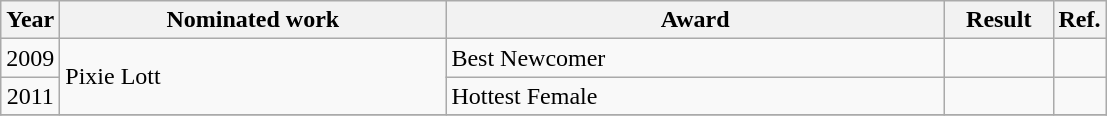<table class="wikitable">
<tr>
<th>Year</th>
<th width="250">Nominated work</th>
<th width="325">Award</th>
<th width="65">Result</th>
<th>Ref.</th>
</tr>
<tr>
<td align="center">2009</td>
<td rowspan=2>Pixie Lott</td>
<td>Best Newcomer</td>
<td></td>
<td align="center"></td>
</tr>
<tr>
<td align="center">2011</td>
<td>Hottest Female</td>
<td></td>
<td align="center"></td>
</tr>
<tr>
</tr>
</table>
